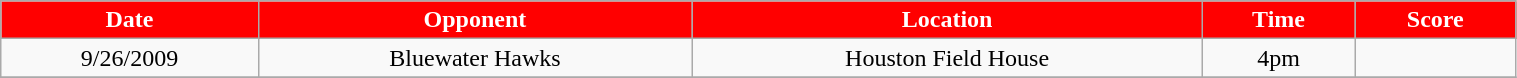<table class="wikitable" width="80%">
<tr align="center"  style="background:red;color:white;">
<td><strong>Date</strong></td>
<td><strong>Opponent</strong></td>
<td><strong>Location</strong></td>
<td><strong>Time</strong></td>
<td><strong>Score</strong></td>
</tr>
<tr align="center" bgcolor="">
<td>9/26/2009</td>
<td>Bluewater Hawks</td>
<td>Houston Field House</td>
<td>4pm</td>
<td></td>
</tr>
<tr align="center" bgcolor="">
</tr>
</table>
